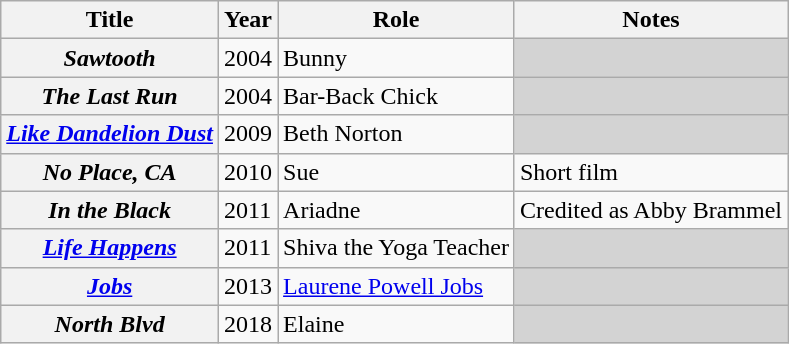<table class="wikitable plainrowheaders">
<tr>
<th scope="col">Title</th>
<th scope="col">Year</th>
<th scope="col">Role</th>
<th scope="col">Notes</th>
</tr>
<tr>
<th scope="row"><em>Sawtooth</em></th>
<td>2004</td>
<td>Bunny</td>
<td style="background-color:#D3D3D3;"></td>
</tr>
<tr>
<th scope="row"><em>The Last Run</em></th>
<td>2004</td>
<td>Bar-Back Chick</td>
<td style="background-color:#D3D3D3;"></td>
</tr>
<tr>
<th scope="row"><em><a href='#'>Like Dandelion Dust</a></em></th>
<td>2009</td>
<td>Beth Norton</td>
<td style="background-color:#D3D3D3;"></td>
</tr>
<tr>
<th scope="row"><em>No Place, CA</em></th>
<td>2010</td>
<td>Sue</td>
<td>Short film</td>
</tr>
<tr>
<th scope="row"><em>In the Black</em></th>
<td>2011</td>
<td>Ariadne</td>
<td>Credited as Abby Brammel</td>
</tr>
<tr>
<th scope="row"><em><a href='#'>Life Happens</a></em></th>
<td>2011</td>
<td>Shiva the Yoga Teacher</td>
<td style="background-color:#D3D3D3;"></td>
</tr>
<tr>
<th scope="row"><em><a href='#'>Jobs</a></em></th>
<td>2013</td>
<td><a href='#'>Laurene Powell Jobs</a></td>
<td style="background-color:#D3D3D3;"></td>
</tr>
<tr>
<th scope="row"><em>North Blvd</em></th>
<td>2018</td>
<td>Elaine</td>
<td style="background-color:#D3D3D3;"></td>
</tr>
</table>
